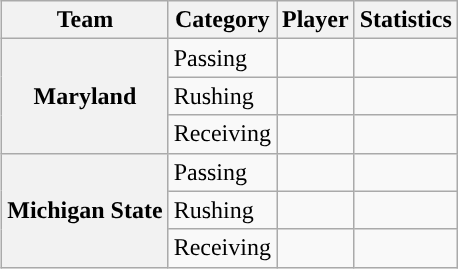<table class="wikitable" style="float:right">
<tr>
<th>Team</th>
<th>Category</th>
<th>Player</th>
<th>Statistics</th>
</tr>
<tr>
<th rowspan=3>Maryland</th>
<td>Passing</td>
<td></td>
<td></td>
</tr>
<tr>
<td>Rushing</td>
<td></td>
<td></td>
</tr>
<tr>
<td>Receiving</td>
<td></td>
<td></td>
</tr>
<tr>
<th rowspan=3>Michigan State</th>
<td>Passing</td>
<td></td>
<td></td>
</tr>
<tr>
<td>Rushing</td>
<td></td>
<td></td>
</tr>
<tr>
<td>Receiving</td>
<td></td>
<td></td>
</tr>
</table>
